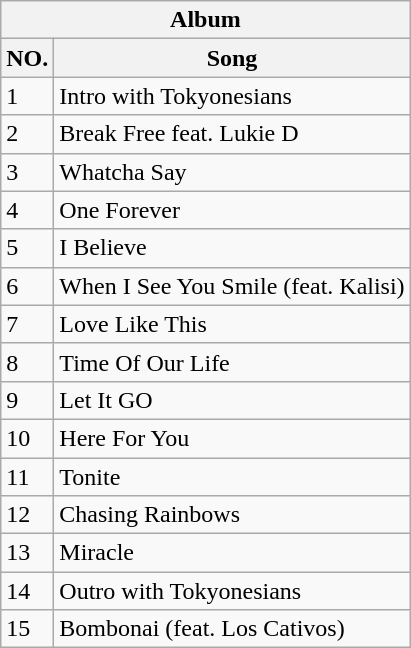<table class="wikitable sortable">
<tr>
<th colspan="2">Album <One Forever></th>
</tr>
<tr>
<th>NO.</th>
<th>Song</th>
</tr>
<tr>
<td>1</td>
<td>Intro with Tokyonesians</td>
</tr>
<tr>
<td>2</td>
<td>Break Free feat. Lukie D</td>
</tr>
<tr>
<td>3</td>
<td>Whatcha Say</td>
</tr>
<tr>
<td>4</td>
<td>One Forever</td>
</tr>
<tr>
<td>5</td>
<td>I Believe</td>
</tr>
<tr>
<td>6</td>
<td>When I See You Smile (feat. Kalisi)</td>
</tr>
<tr>
<td>7</td>
<td>Love Like This</td>
</tr>
<tr>
<td>8</td>
<td>Time Of Our Life</td>
</tr>
<tr>
<td>9</td>
<td>Let It GO</td>
</tr>
<tr>
<td>10</td>
<td>Here For You</td>
</tr>
<tr>
<td>11</td>
<td>Tonite</td>
</tr>
<tr>
<td>12</td>
<td>Chasing Rainbows</td>
</tr>
<tr>
<td>13</td>
<td>Miracle</td>
</tr>
<tr>
<td>14</td>
<td>Outro with Tokyonesians</td>
</tr>
<tr>
<td>15</td>
<td>Bombonai (feat. Los Cativos)</td>
</tr>
</table>
